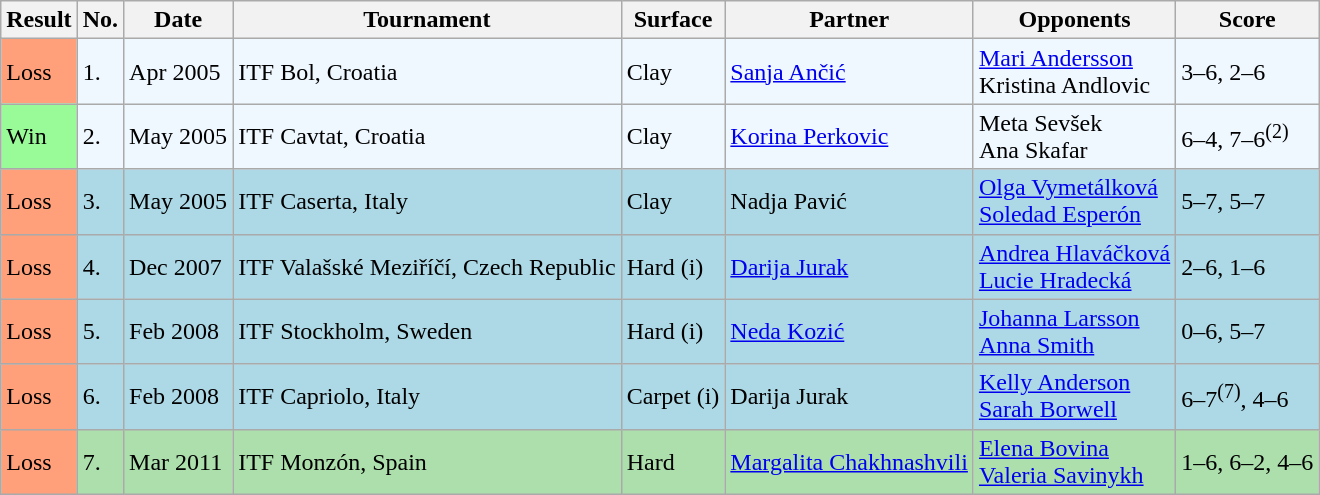<table class="sortable wikitable">
<tr>
<th>Result</th>
<th>No.</th>
<th>Date</th>
<th>Tournament</th>
<th>Surface</th>
<th>Partner</th>
<th>Opponents</th>
<th class="unsortable">Score</th>
</tr>
<tr style="background:#f0f8ff;">
<td style="background:#ffa07a;">Loss</td>
<td>1.</td>
<td>Apr 2005</td>
<td>ITF Bol, Croatia</td>
<td>Clay</td>
<td> <a href='#'>Sanja Ančić</a></td>
<td> <a href='#'>Mari Andersson</a> <br>  Kristina Andlovic</td>
<td>3–6, 2–6</td>
</tr>
<tr style="background:#f0f8ff;">
<td style="background:#98fb98;">Win</td>
<td>2.</td>
<td>May 2005</td>
<td>ITF Cavtat, Croatia</td>
<td>Clay</td>
<td> <a href='#'>Korina Perkovic</a></td>
<td> Meta Sevšek <br>  Ana Skafar</td>
<td>6–4, 7–6<sup>(2)</sup></td>
</tr>
<tr style="background:lightblue;">
<td style="background:#ffa07a;">Loss</td>
<td>3.</td>
<td>May 2005</td>
<td>ITF Caserta, Italy</td>
<td>Clay</td>
<td> Nadja Pavić</td>
<td> <a href='#'>Olga Vymetálková</a> <br>  <a href='#'>Soledad Esperón</a></td>
<td>5–7, 5–7</td>
</tr>
<tr style="background:lightblue;">
<td style="background:#ffa07a;">Loss</td>
<td>4.</td>
<td>Dec 2007</td>
<td>ITF Valašské Meziříčí, Czech Republic</td>
<td>Hard (i)</td>
<td> <a href='#'>Darija Jurak</a></td>
<td> <a href='#'>Andrea Hlaváčková</a> <br>  <a href='#'>Lucie Hradecká</a></td>
<td>2–6, 1–6</td>
</tr>
<tr style="background:lightblue;">
<td style="background:#ffa07a;">Loss</td>
<td>5.</td>
<td>Feb 2008</td>
<td>ITF Stockholm, Sweden</td>
<td>Hard (i)</td>
<td> <a href='#'>Neda Kozić</a></td>
<td> <a href='#'>Johanna Larsson</a> <br>  <a href='#'>Anna Smith</a></td>
<td>0–6, 5–7</td>
</tr>
<tr style="background:lightblue;">
<td style="background:#ffa07a;">Loss</td>
<td>6.</td>
<td>Feb 2008</td>
<td>ITF Capriolo, Italy</td>
<td>Carpet (i)</td>
<td> Darija Jurak</td>
<td> <a href='#'>Kelly Anderson</a> <br>  <a href='#'>Sarah Borwell</a></td>
<td>6–7<sup>(7)</sup>, 4–6</td>
</tr>
<tr style="background:#addfad;">
<td style="background:#ffa07a;">Loss</td>
<td>7.</td>
<td>Mar 2011</td>
<td>ITF Monzón, Spain</td>
<td>Hard</td>
<td> <a href='#'>Margalita Chakhnashvili</a></td>
<td> <a href='#'>Elena Bovina</a> <br>  <a href='#'>Valeria Savinykh</a></td>
<td>1–6, 6–2, 4–6</td>
</tr>
</table>
